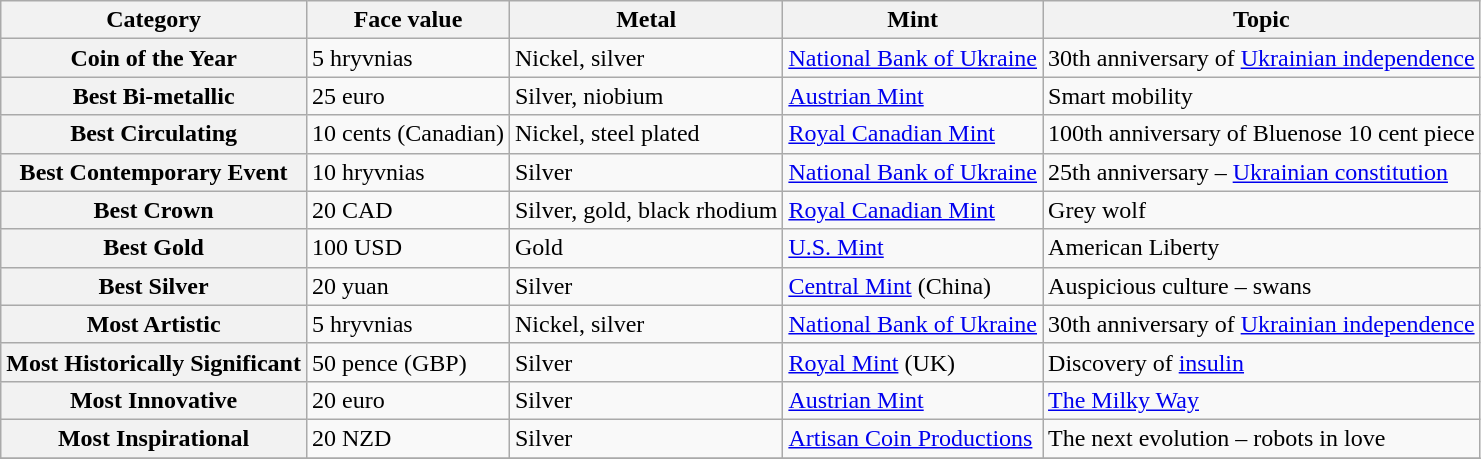<table class="wikitable plainrowheaders">
<tr>
<th>Category</th>
<th>Face value</th>
<th>Metal</th>
<th>Mint</th>
<th>Topic</th>
</tr>
<tr>
<th scope="row">Coin of the Year</th>
<td>5 hryvnias</td>
<td>Nickel, silver</td>
<td><a href='#'>National Bank of Ukraine</a></td>
<td>30th anniversary of <a href='#'>Ukrainian independence</a></td>
</tr>
<tr>
<th scope="row">Best Bi-metallic</th>
<td>25 euro</td>
<td>Silver, niobium</td>
<td><a href='#'>Austrian Mint</a></td>
<td>Smart mobility</td>
</tr>
<tr>
<th scope="row">Best Circulating</th>
<td>10 cents (Canadian)</td>
<td>Nickel, steel plated</td>
<td><a href='#'>Royal Canadian Mint</a></td>
<td>100th anniversary of Bluenose 10 cent piece</td>
</tr>
<tr>
<th scope="row">Best Contemporary Event</th>
<td>10 hryvnias</td>
<td>Silver</td>
<td><a href='#'>National Bank of Ukraine</a></td>
<td>25th anniversary – <a href='#'>Ukrainian constitution</a></td>
</tr>
<tr>
<th scope="row">Best Crown</th>
<td>20 CAD</td>
<td>Silver, gold, black rhodium</td>
<td><a href='#'>Royal Canadian Mint</a></td>
<td>Grey wolf</td>
</tr>
<tr>
<th scope="row">Best Gold</th>
<td>100 USD</td>
<td>Gold</td>
<td><a href='#'>U.S. Mint</a></td>
<td>American Liberty</td>
</tr>
<tr>
<th scope="row">Best Silver</th>
<td>20 yuan</td>
<td>Silver</td>
<td><a href='#'>Central Mint</a> (China)</td>
<td>Auspicious culture – swans</td>
</tr>
<tr>
<th scope="row">Most Artistic</th>
<td>5 hryvnias</td>
<td>Nickel, silver</td>
<td><a href='#'>National Bank of Ukraine</a></td>
<td>30th anniversary of <a href='#'>Ukrainian independence</a></td>
</tr>
<tr>
<th scope="row">Most Historically Significant</th>
<td>50 pence (GBP)</td>
<td>Silver</td>
<td><a href='#'>Royal Mint</a> (UK)</td>
<td>Discovery of <a href='#'>insulin</a></td>
</tr>
<tr>
<th scope="row">Most Innovative</th>
<td>20 euro</td>
<td>Silver</td>
<td><a href='#'>Austrian Mint</a></td>
<td><a href='#'>The Milky Way</a></td>
</tr>
<tr>
<th scope="row">Most Inspirational</th>
<td>20 NZD</td>
<td>Silver</td>
<td><a href='#'>Artisan Coin Productions</a></td>
<td>The next evolution – robots in love</td>
</tr>
<tr>
</tr>
</table>
